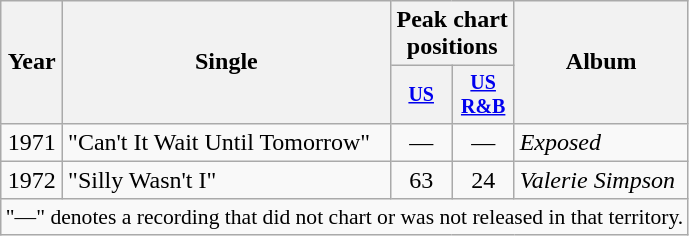<table class="wikitable" style="text-align:center;">
<tr>
<th rowspan="2">Year</th>
<th rowspan="2">Single</th>
<th colspan="2">Peak chart positions</th>
<th rowspan="2">Album</th>
</tr>
<tr style="font-size:smaller;">
<th style="width:35px;"><a href='#'>US</a><br></th>
<th style="width:35px;"><a href='#'>US R&B</a><br></th>
</tr>
<tr>
<td>1971</td>
<td style="text-align:left;">"Can't It Wait Until Tomorrow"</td>
<td>—</td>
<td>—</td>
<td style="text-align:left;"><em>Exposed</em></td>
</tr>
<tr>
<td>1972</td>
<td style="text-align:left;">"Silly Wasn't I"</td>
<td>63</td>
<td>24</td>
<td style="text-align:left;"><em>Valerie Simpson</em></td>
</tr>
<tr>
<td colspan="15" style="font-size:90%">"—" denotes a recording that did not chart or was not released in that territory.</td>
</tr>
</table>
